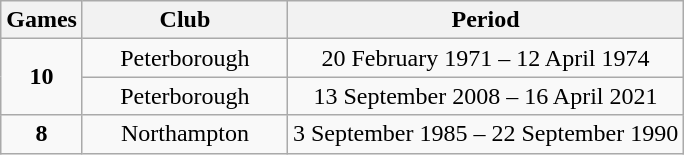<table class="wikitable sortable" style="text-align:center;">
<tr>
<th>Games</th>
<th style="width:30%;">Club</th>
<th>Period</th>
</tr>
<tr>
<td rowspan=2><strong>10</strong></td>
<td>Peterborough</td>
<td>20 February 1971 – 12 April 1974</td>
</tr>
<tr>
<td>Peterborough</td>
<td>13 September 2008 – 16 April 2021</td>
</tr>
<tr>
<td><strong>8</strong></td>
<td>Northampton</td>
<td>3 September 1985 – 22 September 1990</td>
</tr>
</table>
